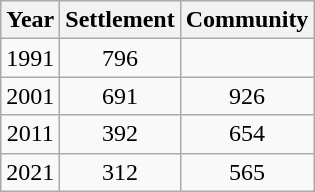<table class="wikitable" style="text-align:center">
<tr>
<th>Year</th>
<th>Settlement</th>
<th>Community</th>
</tr>
<tr>
<td>1991</td>
<td>796</td>
<td></td>
</tr>
<tr>
<td>2001</td>
<td>691</td>
<td>926</td>
</tr>
<tr>
<td>2011</td>
<td>392</td>
<td>654</td>
</tr>
<tr>
<td>2021</td>
<td>312</td>
<td>565</td>
</tr>
</table>
